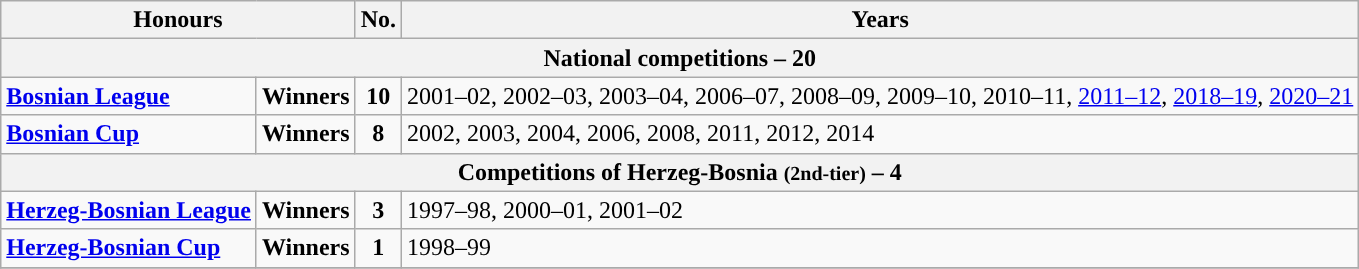<table class="wikitable">
<tr>
<th colspan=2>Honours</th>
<th>No.</th>
<th>Years</th>
</tr>
<tr>
<th colspan=6>National competitions – 20</th>
</tr>
<tr>
<td><strong><a href='#'>Bosnian League</a></strong></td>
<td><strong>Winners</strong></td>
<td align=center><strong>10</strong></td>
<td>2001–02, 2002–03, 2003–04, 2006–07, 2008–09, 2009–10, 2010–11, <a href='#'>2011–12</a>, <a href='#'>2018–19</a>, <a href='#'>2020–21</a></td>
</tr>
<tr>
<td><strong><a href='#'>Bosnian Cup</a></strong></td>
<td><strong>Winners</strong></td>
<td align=center><strong>8</strong></td>
<td>2002, 2003, 2004, 2006, 2008, 2011, 2012, 2014</td>
</tr>
<tr>
<th colspan=6>Competitions of Herzeg-Bosnia <small>(2nd-tier)</small> – 4</th>
</tr>
<tr>
<td><strong><a href='#'>Herzeg-Bosnian League</a></strong></td>
<td><strong>Winners</strong></td>
<td align=center><strong>3</strong></td>
<td>1997–98, 2000–01, 2001–02</td>
</tr>
<tr>
<td><strong><a href='#'>Herzeg-Bosnian Cup</a></strong></td>
<td><strong>Winners</strong></td>
<td align=center><strong>1</strong></td>
<td>1998–99</td>
</tr>
<tr>
</tr>
</table>
